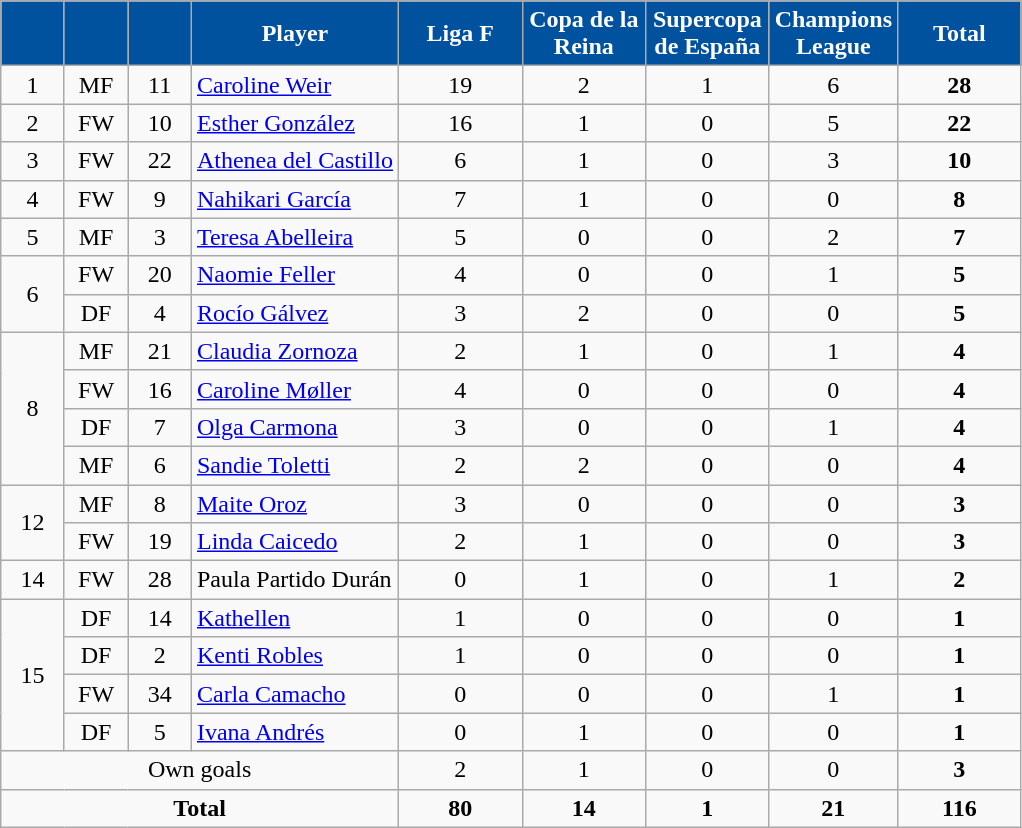<table class="wikitable sortable" style="text-align:center">
<tr>
<th style="background-color:#00529F; color:white; width:35px;"></th>
<th style="background:#00529F; color:white; width:35px;"></th>
<th style="background:#00529F; color:white; width:35px;"></th>
<th style="background:#00529F; color:white;">Player</th>
<th style="background:#00529F; color:white; width:75px;">Liga F</th>
<th style="background:#00529F; color:white; width:75px;">Copa de la Reina</th>
<th style="background:#00529F; color:white; width:75px;">Supercopa de España</th>
<th style="background:#00529F; color:white; width:75px;">Champions League</th>
<th style="background:#00529F; color:white; width:75px;"><strong>Total</strong></th>
</tr>
<tr>
<td>1</td>
<td>MF</td>
<td>11</td>
<td style="text-align:left;"> <a href='#'>Caroline Weir</a></td>
<td>19</td>
<td>2</td>
<td>1</td>
<td>6</td>
<td><strong>28</strong></td>
</tr>
<tr>
<td>2</td>
<td>FW</td>
<td>10</td>
<td style="text-align:left;"> <a href='#'>Esther González</a></td>
<td>16</td>
<td>1</td>
<td>0</td>
<td>5</td>
<td><strong>22</strong></td>
</tr>
<tr>
<td>3</td>
<td>FW</td>
<td>22</td>
<td style="text-align:left;"> <a href='#'>Athenea del Castillo</a></td>
<td>6</td>
<td>1</td>
<td>0</td>
<td>3</td>
<td><strong>10</strong></td>
</tr>
<tr>
<td>4</td>
<td>FW</td>
<td>9</td>
<td style="text-align:left;"> <a href='#'>Nahikari García</a></td>
<td>7</td>
<td>1</td>
<td>0</td>
<td>0</td>
<td><strong>8</strong></td>
</tr>
<tr>
<td>5</td>
<td>MF</td>
<td>3</td>
<td style="text-align:left;"> <a href='#'>Teresa Abelleira</a></td>
<td>5</td>
<td>0</td>
<td>0</td>
<td>2</td>
<td><strong>7</strong></td>
</tr>
<tr>
<td rowspan=2>6</td>
<td>FW</td>
<td>20</td>
<td style="text-align:left;"> <a href='#'>Naomie Feller</a></td>
<td>4</td>
<td>0</td>
<td>0</td>
<td>1</td>
<td><strong>5</strong></td>
</tr>
<tr>
<td>DF</td>
<td>4</td>
<td style="text-align:left;"> <a href='#'>Rocío Gálvez</a></td>
<td>3</td>
<td>2</td>
<td>0</td>
<td>0</td>
<td><strong>5</strong></td>
</tr>
<tr>
<td rowspan=4>8</td>
<td>MF</td>
<td>21</td>
<td style="text-align:left;"> <a href='#'>Claudia Zornoza</a></td>
<td>2</td>
<td>1</td>
<td>0</td>
<td>1</td>
<td><strong>4</strong></td>
</tr>
<tr>
<td>FW</td>
<td>16</td>
<td style="text-align:left;"> <a href='#'>Caroline Møller</a></td>
<td>4</td>
<td>0</td>
<td>0</td>
<td>0</td>
<td><strong>4</strong></td>
</tr>
<tr>
<td>DF</td>
<td>7</td>
<td style="text-align:left;"> <a href='#'>Olga Carmona</a></td>
<td>3</td>
<td>0</td>
<td>0</td>
<td>1</td>
<td><strong>4</strong></td>
</tr>
<tr>
<td>MF</td>
<td>6</td>
<td style="text-align:left;"> <a href='#'>Sandie Toletti</a></td>
<td>2</td>
<td>2</td>
<td>0</td>
<td>0</td>
<td><strong>4</strong></td>
</tr>
<tr>
<td rowspan=2>12</td>
<td>MF</td>
<td>8</td>
<td style="text-align:left;"> <a href='#'>Maite Oroz</a></td>
<td>3</td>
<td>0</td>
<td>0</td>
<td>0</td>
<td><strong>3</strong></td>
</tr>
<tr>
<td>FW</td>
<td>19</td>
<td style="text-align:left;"> <a href='#'>Linda Caicedo</a></td>
<td>2</td>
<td>1</td>
<td>0</td>
<td>0</td>
<td><strong>3</strong></td>
</tr>
<tr>
<td>14</td>
<td>FW</td>
<td>28</td>
<td style="text-align:left;"> Paula Partido Durán</td>
<td>0</td>
<td>1</td>
<td>0</td>
<td>1</td>
<td><strong>2</strong></td>
</tr>
<tr>
<td rowspan=4>15</td>
<td>DF</td>
<td>14</td>
<td style="text-align:left;"> <a href='#'>Kathellen</a></td>
<td>1</td>
<td>0</td>
<td>0</td>
<td>0</td>
<td><strong>1</strong></td>
</tr>
<tr>
<td>DF</td>
<td>2</td>
<td style="text-align:left;"> <a href='#'>Kenti Robles</a></td>
<td>1</td>
<td>0</td>
<td>0</td>
<td>0</td>
<td><strong>1</strong></td>
</tr>
<tr>
<td>FW</td>
<td>34</td>
<td style="text-align:left;"> <a href='#'>Carla Camacho</a></td>
<td>0</td>
<td>0</td>
<td>0</td>
<td>1</td>
<td><strong>1</strong></td>
</tr>
<tr>
<td>DF</td>
<td>5</td>
<td style="text-align:left;"> <a href='#'>Ivana Andrés</a></td>
<td>0</td>
<td>1</td>
<td>0</td>
<td>0</td>
<td><strong>1</strong></td>
</tr>
<tr>
<td colspan="4">Own goals</td>
<td>2</td>
<td>1</td>
<td>0</td>
<td>0</td>
<td><strong>3</strong></td>
</tr>
<tr class="sortbottom">
<td colspan="4"><strong>Total</strong></td>
<td><strong>80</strong></td>
<td><strong>14</strong></td>
<td><strong>1</strong></td>
<td><strong>21</strong></td>
<td><strong>116</strong></td>
</tr>
</table>
